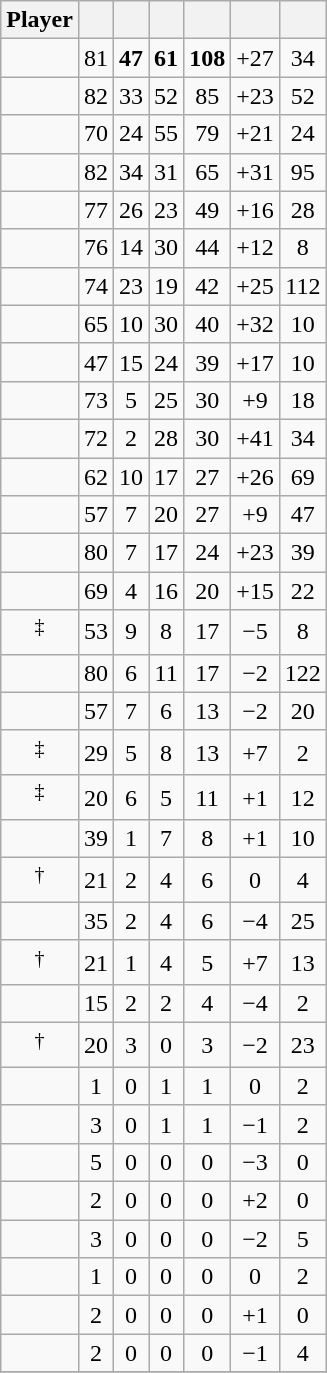<table class="wikitable sortable" style="text-align:center;">
<tr>
<th>Player</th>
<th></th>
<th></th>
<th></th>
<th></th>
<th data-sort-type="number"></th>
<th></th>
</tr>
<tr>
<td></td>
<td>81</td>
<td><strong>47</strong></td>
<td><strong>61</strong></td>
<td><strong>108</strong></td>
<td>+27</td>
<td>34</td>
</tr>
<tr>
<td></td>
<td>82</td>
<td>33</td>
<td>52</td>
<td>85</td>
<td>+23</td>
<td>52</td>
</tr>
<tr>
<td></td>
<td>70</td>
<td>24</td>
<td>55</td>
<td>79</td>
<td>+21</td>
<td>24</td>
</tr>
<tr>
<td></td>
<td>82</td>
<td>34</td>
<td>31</td>
<td>65</td>
<td>+31</td>
<td>95</td>
</tr>
<tr>
<td></td>
<td>77</td>
<td>26</td>
<td>23</td>
<td>49</td>
<td>+16</td>
<td>28</td>
</tr>
<tr>
<td></td>
<td>76</td>
<td>14</td>
<td>30</td>
<td>44</td>
<td>+12</td>
<td>8</td>
</tr>
<tr>
<td></td>
<td>74</td>
<td>23</td>
<td>19</td>
<td>42</td>
<td>+25</td>
<td>112</td>
</tr>
<tr>
<td></td>
<td>65</td>
<td>10</td>
<td>30</td>
<td>40</td>
<td>+32</td>
<td>10</td>
</tr>
<tr>
<td></td>
<td>47</td>
<td>15</td>
<td>24</td>
<td>39</td>
<td>+17</td>
<td>10</td>
</tr>
<tr>
<td></td>
<td>73</td>
<td>5</td>
<td>25</td>
<td>30</td>
<td>+9</td>
<td>18</td>
</tr>
<tr>
<td></td>
<td>72</td>
<td>2</td>
<td>28</td>
<td>30</td>
<td>+41</td>
<td>34</td>
</tr>
<tr>
<td></td>
<td>62</td>
<td>10</td>
<td>17</td>
<td>27</td>
<td>+26</td>
<td>69</td>
</tr>
<tr>
<td></td>
<td>57</td>
<td>7</td>
<td>20</td>
<td>27</td>
<td>+9</td>
<td>47</td>
</tr>
<tr>
<td></td>
<td>80</td>
<td>7</td>
<td>17</td>
<td>24</td>
<td>+23</td>
<td>39</td>
</tr>
<tr>
<td></td>
<td>69</td>
<td>4</td>
<td>16</td>
<td>20</td>
<td>+15</td>
<td>22</td>
</tr>
<tr>
<td><sup>‡</sup></td>
<td>53</td>
<td>9</td>
<td>8</td>
<td>17</td>
<td>−5</td>
<td>8</td>
</tr>
<tr>
<td></td>
<td>80</td>
<td>6</td>
<td>11</td>
<td>17</td>
<td>−2</td>
<td>122</td>
</tr>
<tr>
<td></td>
<td>57</td>
<td>7</td>
<td>6</td>
<td>13</td>
<td>−2</td>
<td>20</td>
</tr>
<tr>
<td><sup>‡</sup></td>
<td>29</td>
<td>5</td>
<td>8</td>
<td>13</td>
<td>+7</td>
<td>2</td>
</tr>
<tr>
<td><sup>‡</sup></td>
<td>20</td>
<td>6</td>
<td>5</td>
<td>11</td>
<td>+1</td>
<td>12</td>
</tr>
<tr>
<td></td>
<td>39</td>
<td>1</td>
<td>7</td>
<td>8</td>
<td>+1</td>
<td>10</td>
</tr>
<tr>
<td><sup>†</sup></td>
<td>21</td>
<td>2</td>
<td>4</td>
<td>6</td>
<td>0</td>
<td>4</td>
</tr>
<tr>
<td></td>
<td>35</td>
<td>2</td>
<td>4</td>
<td>6</td>
<td>−4</td>
<td>25</td>
</tr>
<tr>
<td><sup>†</sup></td>
<td>21</td>
<td>1</td>
<td>4</td>
<td>5</td>
<td>+7</td>
<td>13</td>
</tr>
<tr>
<td></td>
<td>15</td>
<td>2</td>
<td>2</td>
<td>4</td>
<td>−4</td>
<td>2</td>
</tr>
<tr>
<td><sup>†</sup></td>
<td>20</td>
<td>3</td>
<td>0</td>
<td>3</td>
<td>−2</td>
<td>23</td>
</tr>
<tr>
<td></td>
<td>1</td>
<td>0</td>
<td>1</td>
<td>1</td>
<td>0</td>
<td>2</td>
</tr>
<tr>
<td></td>
<td>3</td>
<td>0</td>
<td>1</td>
<td>1</td>
<td>−1</td>
<td>2</td>
</tr>
<tr>
<td></td>
<td>5</td>
<td>0</td>
<td>0</td>
<td>0</td>
<td>−3</td>
<td>0</td>
</tr>
<tr>
<td></td>
<td>2</td>
<td>0</td>
<td>0</td>
<td>0</td>
<td>+2</td>
<td>0</td>
</tr>
<tr>
<td></td>
<td>3</td>
<td>0</td>
<td>0</td>
<td>0</td>
<td>−2</td>
<td>5</td>
</tr>
<tr>
<td></td>
<td>1</td>
<td>0</td>
<td>0</td>
<td>0</td>
<td>0</td>
<td>2</td>
</tr>
<tr>
<td></td>
<td>2</td>
<td>0</td>
<td>0</td>
<td>0</td>
<td>+1</td>
<td>0</td>
</tr>
<tr>
<td></td>
<td>2</td>
<td>0</td>
<td>0</td>
<td>0</td>
<td>−1</td>
<td>4</td>
</tr>
<tr>
</tr>
</table>
